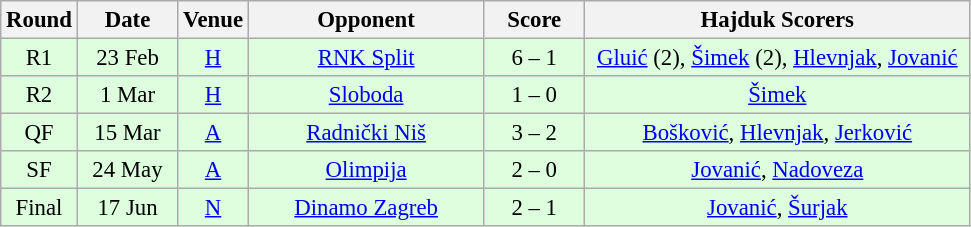<table class="wikitable sortable" style="text-align: center; font-size:95%;">
<tr>
<th width="30">Round</th>
<th width="60">Date</th>
<th width="20">Venue</th>
<th width="150">Opponent</th>
<th width="60">Score</th>
<th width="250">Hajduk Scorers</th>
</tr>
<tr bgcolor="#ddffdd">
<td>R1</td>
<td>23 Feb</td>
<td><a href='#'>H</a></td>
<td><a href='#'>RNK Split</a></td>
<td>6 – 1</td>
<td><a href='#'>Gluić</a> (2), <a href='#'>Šimek</a> (2), <a href='#'>Hlevnjak</a>, <a href='#'>Jovanić</a></td>
</tr>
<tr bgcolor="#ddffdd">
<td>R2</td>
<td>1 Mar</td>
<td><a href='#'>H</a></td>
<td><a href='#'>Sloboda</a></td>
<td>1 – 0</td>
<td><a href='#'>Šimek</a></td>
</tr>
<tr bgcolor="#ddffdd">
<td>QF</td>
<td>15 Mar</td>
<td><a href='#'>A</a></td>
<td><a href='#'>Radnički Niš</a></td>
<td>3 – 2</td>
<td><a href='#'>Bošković</a>, <a href='#'>Hlevnjak</a>, <a href='#'>Jerković</a></td>
</tr>
<tr bgcolor="#ddffdd">
<td>SF</td>
<td>24 May</td>
<td><a href='#'>A</a></td>
<td><a href='#'>Olimpija</a></td>
<td>2 – 0</td>
<td><a href='#'>Jovanić</a>, <a href='#'>Nadoveza</a></td>
</tr>
<tr bgcolor="#ddffdd">
<td>Final</td>
<td>17 Jun</td>
<td><a href='#'>N</a></td>
<td><a href='#'>Dinamo Zagreb</a></td>
<td>2 – 1</td>
<td><a href='#'>Jovanić</a>, <a href='#'>Šurjak</a></td>
</tr>
</table>
